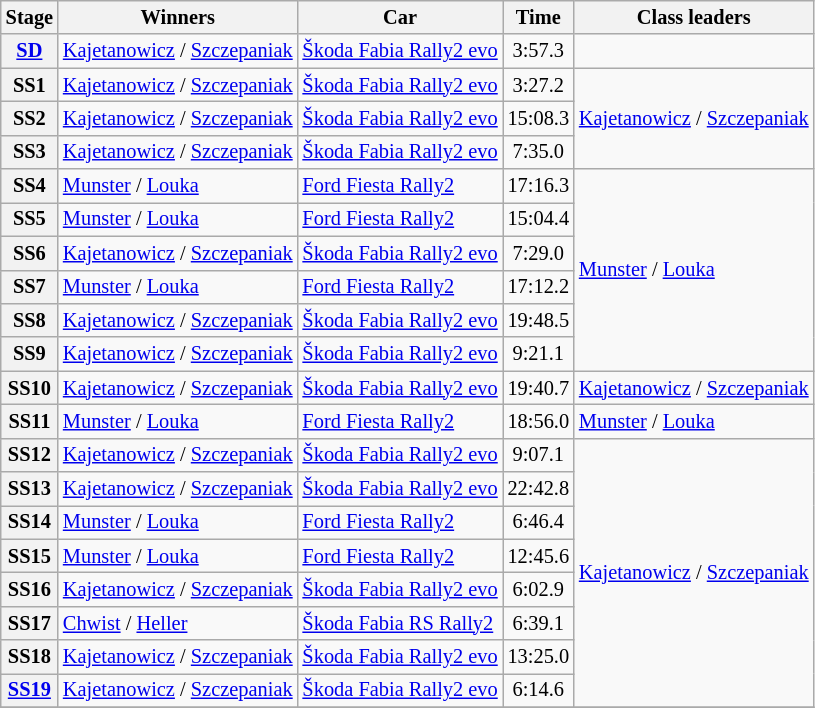<table class="wikitable" style="font-size:85%">
<tr>
<th>Stage</th>
<th>Winners</th>
<th>Car</th>
<th>Time</th>
<th>Class leaders</th>
</tr>
<tr>
<th><a href='#'>SD</a></th>
<td><a href='#'>Kajetanowicz</a> / <a href='#'>Szczepaniak</a></td>
<td><a href='#'>Škoda Fabia Rally2 evo</a></td>
<td align="center">3:57.3</td>
<td></td>
</tr>
<tr>
<th>SS1</th>
<td><a href='#'>Kajetanowicz</a> / <a href='#'>Szczepaniak</a></td>
<td><a href='#'>Škoda Fabia Rally2 evo</a></td>
<td align="center">3:27.2</td>
<td rowspan="3"><a href='#'>Kajetanowicz</a> / <a href='#'>Szczepaniak</a></td>
</tr>
<tr>
<th>SS2</th>
<td><a href='#'>Kajetanowicz</a> / <a href='#'>Szczepaniak</a></td>
<td><a href='#'>Škoda Fabia Rally2 evo</a></td>
<td align="center">15:08.3</td>
</tr>
<tr>
<th>SS3</th>
<td><a href='#'>Kajetanowicz</a> / <a href='#'>Szczepaniak</a></td>
<td><a href='#'>Škoda Fabia Rally2 evo</a></td>
<td align="center">7:35.0</td>
</tr>
<tr>
<th>SS4</th>
<td><a href='#'>Munster</a> / <a href='#'>Louka</a></td>
<td><a href='#'>Ford Fiesta Rally2</a></td>
<td align="center">17:16.3</td>
<td rowspan="6"><a href='#'>Munster</a> / <a href='#'>Louka</a></td>
</tr>
<tr>
<th>SS5</th>
<td><a href='#'>Munster</a> / <a href='#'>Louka</a></td>
<td><a href='#'>Ford Fiesta Rally2</a></td>
<td align="center">15:04.4</td>
</tr>
<tr>
<th>SS6</th>
<td><a href='#'>Kajetanowicz</a> / <a href='#'>Szczepaniak</a></td>
<td><a href='#'>Škoda Fabia Rally2 evo</a></td>
<td align="center">7:29.0</td>
</tr>
<tr>
<th>SS7</th>
<td><a href='#'>Munster</a> / <a href='#'>Louka</a></td>
<td><a href='#'>Ford Fiesta Rally2</a></td>
<td align="center">17:12.2</td>
</tr>
<tr>
<th>SS8</th>
<td><a href='#'>Kajetanowicz</a> / <a href='#'>Szczepaniak</a></td>
<td><a href='#'>Škoda Fabia Rally2 evo</a></td>
<td align="center">19:48.5</td>
</tr>
<tr>
<th>SS9</th>
<td><a href='#'>Kajetanowicz</a> / <a href='#'>Szczepaniak</a></td>
<td><a href='#'>Škoda Fabia Rally2 evo</a></td>
<td align="center">9:21.1</td>
</tr>
<tr>
<th>SS10</th>
<td><a href='#'>Kajetanowicz</a> / <a href='#'>Szczepaniak</a></td>
<td><a href='#'>Škoda Fabia Rally2 evo</a></td>
<td align="center">19:40.7</td>
<td><a href='#'>Kajetanowicz</a> / <a href='#'>Szczepaniak</a></td>
</tr>
<tr>
<th>SS11</th>
<td><a href='#'>Munster</a> / <a href='#'>Louka</a></td>
<td><a href='#'>Ford Fiesta Rally2</a></td>
<td align="center">18:56.0</td>
<td><a href='#'>Munster</a> / <a href='#'>Louka</a></td>
</tr>
<tr>
<th>SS12</th>
<td><a href='#'>Kajetanowicz</a> / <a href='#'>Szczepaniak</a></td>
<td><a href='#'>Škoda Fabia Rally2 evo</a></td>
<td align="center">9:07.1</td>
<td rowspan="8"><a href='#'>Kajetanowicz</a> / <a href='#'>Szczepaniak</a></td>
</tr>
<tr>
<th>SS13</th>
<td><a href='#'>Kajetanowicz</a> / <a href='#'>Szczepaniak</a></td>
<td><a href='#'>Škoda Fabia Rally2 evo</a></td>
<td align="center">22:42.8</td>
</tr>
<tr>
<th>SS14</th>
<td><a href='#'>Munster</a> / <a href='#'>Louka</a></td>
<td><a href='#'>Ford Fiesta Rally2</a></td>
<td align="center">6:46.4</td>
</tr>
<tr>
<th>SS15</th>
<td><a href='#'>Munster</a> / <a href='#'>Louka</a></td>
<td><a href='#'>Ford Fiesta Rally2</a></td>
<td align="center">12:45.6</td>
</tr>
<tr>
<th>SS16</th>
<td><a href='#'>Kajetanowicz</a> / <a href='#'>Szczepaniak</a></td>
<td><a href='#'>Škoda Fabia Rally2 evo</a></td>
<td align="center">6:02.9</td>
</tr>
<tr>
<th>SS17</th>
<td><a href='#'>Chwist</a> / <a href='#'>Heller</a></td>
<td><a href='#'>Škoda Fabia RS Rally2</a></td>
<td align="center">6:39.1</td>
</tr>
<tr>
<th>SS18</th>
<td><a href='#'>Kajetanowicz</a> / <a href='#'>Szczepaniak</a></td>
<td><a href='#'>Škoda Fabia Rally2 evo</a></td>
<td align="center">13:25.0</td>
</tr>
<tr>
<th><a href='#'>SS19</a></th>
<td><a href='#'>Kajetanowicz</a> / <a href='#'>Szczepaniak</a></td>
<td><a href='#'>Škoda Fabia Rally2 evo</a></td>
<td align="center">6:14.6</td>
</tr>
<tr>
</tr>
</table>
